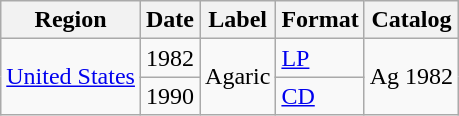<table class="wikitable">
<tr>
<th>Region</th>
<th>Date</th>
<th>Label</th>
<th>Format</th>
<th>Catalog</th>
</tr>
<tr>
<td rowspan="2"><a href='#'>United States</a></td>
<td>1982</td>
<td rowspan="2">Agaric</td>
<td><a href='#'>LP</a></td>
<td rowspan="2">Ag 1982</td>
</tr>
<tr>
<td>1990</td>
<td><a href='#'>CD</a></td>
</tr>
</table>
